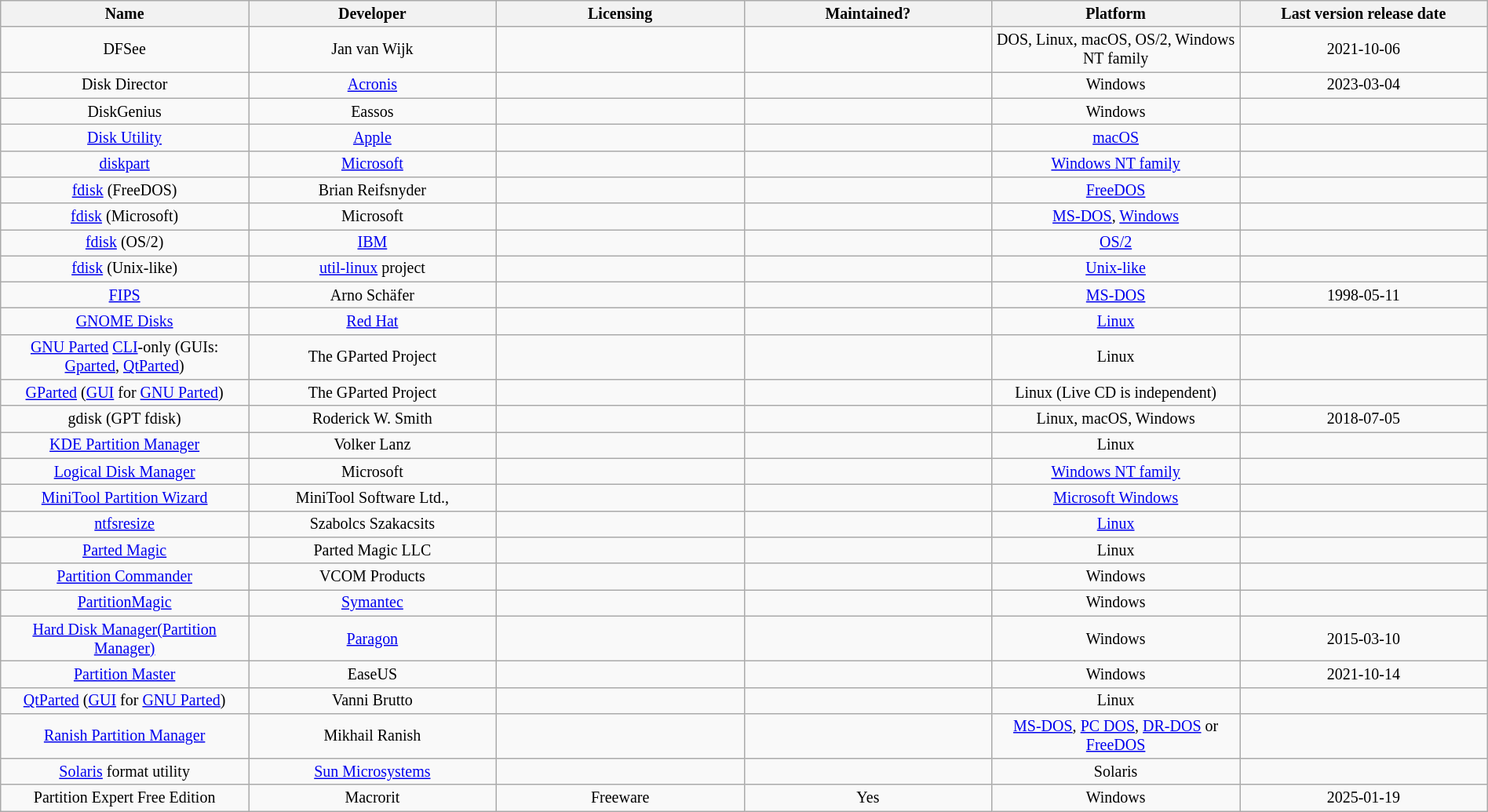<table class="wikitable sortable" style="width: 100%; text-align: center; font-size: smaller; table-layout: fixed;">
<tr>
<th>Name</th>
<th>Developer</th>
<th>Licensing</th>
<th>Maintained?</th>
<th>Platform</th>
<th>Last version release date</th>
</tr>
<tr>
<td>DFSee</td>
<td>Jan van Wijk</td>
<td></td>
<td></td>
<td>DOS, Linux, macOS, OS/2, Windows NT family</td>
<td>2021-10-06</td>
</tr>
<tr>
<td>Disk Director</td>
<td><a href='#'>Acronis</a></td>
<td></td>
<td></td>
<td>Windows</td>
<td>2023-03-04</td>
</tr>
<tr>
<td>DiskGenius</td>
<td>Eassos</td>
<td></td>
<td></td>
<td>Windows</td>
<td></td>
</tr>
<tr>
<td><a href='#'>Disk Utility</a></td>
<td><a href='#'>Apple</a></td>
<td></td>
<td></td>
<td><a href='#'>macOS</a></td>
<td></td>
</tr>
<tr>
<td><a href='#'>diskpart</a></td>
<td><a href='#'>Microsoft</a></td>
<td></td>
<td></td>
<td><a href='#'>Windows NT family</a></td>
<td></td>
</tr>
<tr>
<td><a href='#'>fdisk</a> (FreeDOS)</td>
<td>Brian Reifsnyder</td>
<td></td>
<td></td>
<td><a href='#'>FreeDOS</a></td>
<td></td>
</tr>
<tr>
<td><a href='#'>fdisk</a> (Microsoft)</td>
<td>Microsoft</td>
<td></td>
<td></td>
<td><a href='#'>MS-DOS</a>, <a href='#'>Windows</a></td>
<td></td>
</tr>
<tr>
<td><a href='#'>fdisk</a> (OS/2)</td>
<td><a href='#'>IBM</a></td>
<td></td>
<td></td>
<td><a href='#'>OS/2</a></td>
<td></td>
</tr>
<tr>
<td><a href='#'>fdisk</a> (Unix-like)</td>
<td><a href='#'>util-linux</a> project</td>
<td></td>
<td></td>
<td><a href='#'>Unix-like</a></td>
<td></td>
</tr>
<tr>
<td><a href='#'>FIPS</a></td>
<td>Arno Schäfer</td>
<td></td>
<td></td>
<td><a href='#'>MS-DOS</a></td>
<td>1998-05-11</td>
</tr>
<tr>
<td><a href='#'>GNOME Disks</a></td>
<td><a href='#'>Red Hat</a></td>
<td></td>
<td></td>
<td><a href='#'>Linux</a></td>
<td></td>
</tr>
<tr>
<td><a href='#'>GNU Parted</a> <a href='#'>CLI</a>-only (GUIs: <a href='#'>Gparted</a>, <a href='#'>QtParted</a>)</td>
<td>The GParted Project</td>
<td></td>
<td></td>
<td>Linux</td>
<td></td>
</tr>
<tr>
<td><a href='#'>GParted</a> (<a href='#'>GUI</a> for <a href='#'>GNU Parted</a>)</td>
<td>The GParted Project</td>
<td></td>
<td></td>
<td>Linux (Live CD is independent)</td>
<td></td>
</tr>
<tr>
<td>gdisk (GPT fdisk)</td>
<td>Roderick W. Smith</td>
<td></td>
<td></td>
<td>Linux, macOS, Windows</td>
<td>2018-07-05</td>
</tr>
<tr>
<td><a href='#'>KDE Partition Manager</a></td>
<td>Volker Lanz</td>
<td></td>
<td></td>
<td>Linux</td>
<td></td>
</tr>
<tr>
<td><a href='#'>Logical Disk Manager</a></td>
<td>Microsoft</td>
<td></td>
<td></td>
<td><a href='#'>Windows NT family</a></td>
<td></td>
</tr>
<tr>
<td><a href='#'>MiniTool Partition Wizard</a></td>
<td>MiniTool Software Ltd.,</td>
<td></td>
<td></td>
<td><a href='#'>Microsoft Windows</a></td>
<td></td>
</tr>
<tr>
<td><a href='#'>ntfsresize</a></td>
<td>Szabolcs Szakacsits</td>
<td></td>
<td></td>
<td><a href='#'>Linux</a></td>
<td></td>
</tr>
<tr>
<td><a href='#'>Parted Magic</a></td>
<td>Parted Magic LLC</td>
<td></td>
<td></td>
<td>Linux</td>
<td></td>
</tr>
<tr>
<td><a href='#'>Partition Commander</a></td>
<td>VCOM Products</td>
<td></td>
<td></td>
<td>Windows</td>
<td></td>
</tr>
<tr>
<td><a href='#'>PartitionMagic</a></td>
<td><a href='#'>Symantec</a></td>
<td></td>
<td></td>
<td>Windows</td>
<td></td>
</tr>
<tr>
<td><a href='#'>Hard Disk Manager(Partition Manager)</a></td>
<td><a href='#'>Paragon</a></td>
<td></td>
<td></td>
<td>Windows</td>
<td>2015-03-10</td>
</tr>
<tr>
<td><a href='#'>Partition Master</a></td>
<td>EaseUS</td>
<td></td>
<td></td>
<td>Windows</td>
<td>2021-10-14</td>
</tr>
<tr>
<td><a href='#'>QtParted</a> (<a href='#'>GUI</a> for <a href='#'>GNU Parted</a>)</td>
<td>Vanni Brutto</td>
<td></td>
<td></td>
<td>Linux</td>
<td></td>
</tr>
<tr>
<td><a href='#'>Ranish Partition Manager</a></td>
<td>Mikhail Ranish</td>
<td></td>
<td></td>
<td><a href='#'>MS-DOS</a>, <a href='#'>PC DOS</a>, <a href='#'>DR-DOS</a> or <a href='#'>FreeDOS</a></td>
<td></td>
</tr>
<tr>
<td><a href='#'>Solaris</a> format utility</td>
<td><a href='#'>Sun Microsystems</a></td>
<td></td>
<td></td>
<td>Solaris</td>
<td></td>
</tr>
<tr>
<td>Partition Expert Free Edition</td>
<td>Macrorit</td>
<td>Freeware</td>
<td>Yes</td>
<td>Windows</td>
<td>2025-01-19</td>
</tr>
</table>
